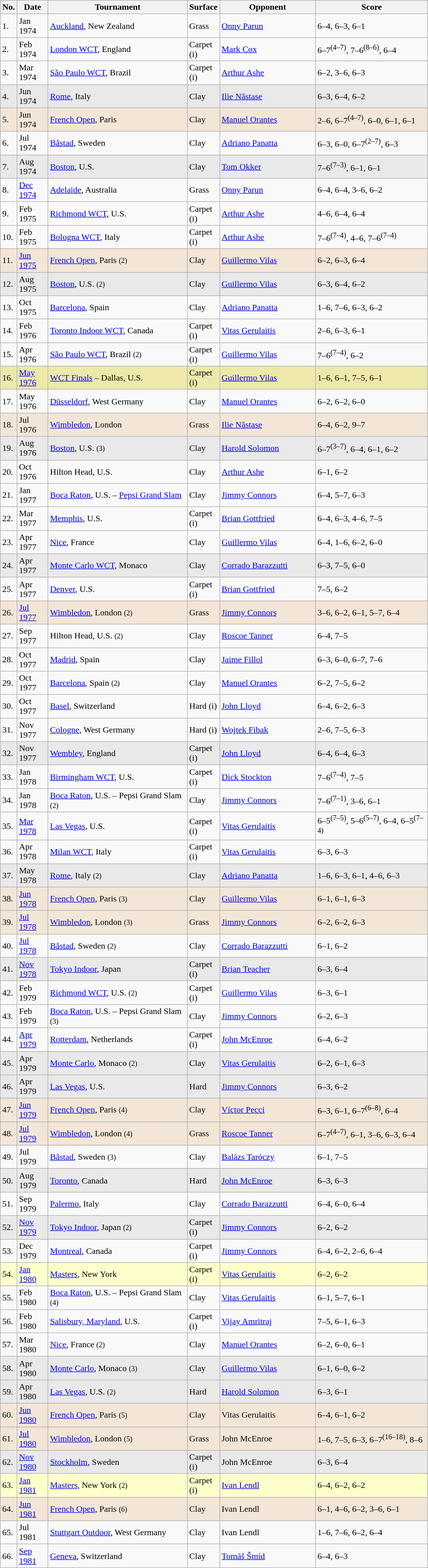<table class="sortable wikitable">
<tr>
<th>No.</th>
<th style="width:50px">Date</th>
<th style="width:250px">Tournament</th>
<th style="width:50px">Surface</th>
<th style="width:170px">Opponent</th>
<th style="width:200px" class="unsortable">Score</th>
</tr>
<tr>
<td>1.</td>
<td>Jan 1974</td>
<td><a href='#'> Auckland</a>, New Zealand</td>
<td>Grass</td>
<td> <a href='#'>Onny Parun</a></td>
<td>6–4, 6–3, 6–1</td>
</tr>
<tr>
<td>2.</td>
<td>Feb 1974</td>
<td><a href='#'> London WCT</a>, England</td>
<td>Carpet (i)</td>
<td> <a href='#'> Mark Cox</a></td>
<td>6–7<sup>(4–7)</sup>, 7–6<sup>(8–6)</sup>, 6–4</td>
</tr>
<tr>
<td>3.</td>
<td>Mar 1974</td>
<td><a href='#'>São Paulo WCT</a>, Brazil</td>
<td>Carpet (i)</td>
<td> <a href='#'>Arthur Ashe</a></td>
<td>6–2, 3–6, 6–3</td>
</tr>
<tr style="background:#e9e9e9;">
<td>4.</td>
<td>Jun 1974</td>
<td><a href='#'>Rome</a>, Italy</td>
<td>Clay</td>
<td> <a href='#'>Ilie Năstase</a></td>
<td>6–3, 6–4, 6–2</td>
</tr>
<tr style="background:#f3e6d7;">
<td>5.</td>
<td>Jun 1974</td>
<td><a href='#'>French Open</a>, Paris</td>
<td>Clay</td>
<td> <a href='#'>Manuel Orantes</a></td>
<td>2–6, 6–7<sup>(4–7)</sup>, 6–0, 6–1, 6–1</td>
</tr>
<tr>
<td>6.</td>
<td>Jul 1974</td>
<td><a href='#'>Båstad</a>, Sweden</td>
<td>Clay</td>
<td> <a href='#'>Adriano Panatta</a></td>
<td>6–3, 6–0, 6–7<sup>(2–7)</sup>, 6–3</td>
</tr>
<tr style="background:#e9e9e9;">
<td>7.</td>
<td>Aug 1974</td>
<td><a href='#'>Boston</a>, U.S.</td>
<td>Clay</td>
<td> <a href='#'>Tom Okker</a></td>
<td>7–6<sup>(7–3)</sup>, 6–1, 6–1</td>
</tr>
<tr>
<td>8.</td>
<td><a href='#'>Dec 1974</a></td>
<td><a href='#'>Adelaide</a>, Australia</td>
<td>Grass</td>
<td> <a href='#'>Onny Parun</a></td>
<td>6–4, 6–4, 3–6, 6–2</td>
</tr>
<tr>
<td>9.</td>
<td>Feb 1975</td>
<td><a href='#'>Richmond WCT</a>, U.S.</td>
<td>Carpet (i)</td>
<td> <a href='#'>Arthur Ashe</a></td>
<td>4–6, 6–4, 6–4</td>
</tr>
<tr>
<td>10.</td>
<td>Feb 1975</td>
<td><a href='#'>Bologna WCT</a>, Italy</td>
<td>Carpet (i)</td>
<td> <a href='#'>Arthur Ashe</a></td>
<td>7–6<sup>(7–4)</sup>, 4–6, 7–6<sup>(7–4)</sup></td>
</tr>
<tr style="background:#f3e6d7;">
<td>11.</td>
<td><a href='#'>Jun 1975</a></td>
<td><a href='#'>French Open</a>, Paris <small>(2)</small></td>
<td>Clay</td>
<td> <a href='#'>Guillermo Vilas</a></td>
<td>6–2, 6–3, 6–4</td>
</tr>
<tr style="background:#e9e9e9;">
<td>12.</td>
<td>Aug 1975</td>
<td><a href='#'>Boston</a>, U.S. <small>(2)</small></td>
<td>Clay</td>
<td> <a href='#'>Guillermo Vilas</a></td>
<td>6–3, 6–4, 6–2</td>
</tr>
<tr>
<td>13.</td>
<td>Oct 1975</td>
<td><a href='#'>Barcelona</a>, Spain</td>
<td>Clay</td>
<td> <a href='#'>Adriano Panatta</a></td>
<td>1–6, 7–6, 6–3, 6–2</td>
</tr>
<tr>
<td>14.</td>
<td>Feb 1976</td>
<td><a href='#'>Toronto Indoor WCT</a>, Canada</td>
<td>Carpet (i)</td>
<td> <a href='#'>Vitas Gerulaitis</a></td>
<td>2–6, 6–3, 6–1</td>
</tr>
<tr>
<td>15.</td>
<td>Apr 1976</td>
<td><a href='#'>São Paulo WCT</a>, Brazil <small>(2)</small></td>
<td>Carpet (i)</td>
<td> <a href='#'>Guillermo Vilas</a></td>
<td>7–6<sup>(7–4)</sup>, 6–2</td>
</tr>
<tr bgcolor=#EEE8AA>
<td>16.</td>
<td><a href='#'>May 1976</a></td>
<td><a href='#'>WCT Finals</a> – Dallas, U.S.</td>
<td>Carpet (i)</td>
<td> <a href='#'>Guillermo Vilas</a></td>
<td>1–6, 6–1, 7–5, 6–1</td>
</tr>
<tr>
<td>17.</td>
<td>May 1976</td>
<td><a href='#'>Düsseldorf</a>, West Germany</td>
<td>Clay</td>
<td> <a href='#'>Manuel Orantes</a></td>
<td>6–2, 6–2, 6–0</td>
</tr>
<tr style="background:#f3e6d7;">
<td>18.</td>
<td>Jul 1976</td>
<td><a href='#'>Wimbledon</a>, London</td>
<td>Grass</td>
<td> <a href='#'>Ilie Năstase</a></td>
<td>6–4, 6–2, 9–7</td>
</tr>
<tr style="background:#e9e9e9;">
<td>19.</td>
<td>Aug 1976</td>
<td><a href='#'>Boston</a>, U.S. <small>(3)</small></td>
<td>Clay</td>
<td> <a href='#'>Harold Solomon</a></td>
<td>6–7<sup>(3–7)</sup>, 6–4, 6–1, 6–2</td>
</tr>
<tr>
<td>20.</td>
<td>Oct 1976</td>
<td>Hilton Head, U.S.</td>
<td>Clay</td>
<td> <a href='#'>Arthur Ashe</a></td>
<td>6–1, 6–2</td>
</tr>
<tr>
<td>21.</td>
<td>Jan 1977</td>
<td><a href='#'>Boca Raton</a>, U.S. – <a href='#'>Pepsi Grand Slam</a></td>
<td>Clay</td>
<td> <a href='#'>Jimmy Connors</a></td>
<td>6–4, 5–7, 6–3</td>
</tr>
<tr>
<td>22.</td>
<td>Mar 1977</td>
<td><a href='#'>Memphis</a>, U.S.</td>
<td>Carpet (i)</td>
<td> <a href='#'>Brian Gottfried</a></td>
<td>6–4, 6–3, 4–6, 7–5</td>
</tr>
<tr>
<td>23.</td>
<td>Apr 1977</td>
<td><a href='#'>Nice</a>, France</td>
<td>Clay</td>
<td> <a href='#'>Guillermo Vilas</a></td>
<td>6–4, 1–6, 6–2, 6–0</td>
</tr>
<tr style="background:#e9e9e9;">
<td>24.</td>
<td>Apr 1977</td>
<td><a href='#'>Monte Carlo WCT</a>, Monaco</td>
<td>Clay</td>
<td> <a href='#'>Corrado Barazzutti</a></td>
<td>6–3, 7–5, 6–0</td>
</tr>
<tr>
<td>25.</td>
<td>Apr 1977</td>
<td><a href='#'>Denver</a>, U.S.</td>
<td>Carpet (i)</td>
<td> <a href='#'>Brian Gottfried</a></td>
<td>7–5, 6–2</td>
</tr>
<tr style="background:#f3e6d7;">
<td>26.</td>
<td><a href='#'>Jul 1977</a></td>
<td><a href='#'>Wimbledon</a>, London <small>(2)</small></td>
<td>Grass</td>
<td> <a href='#'>Jimmy Connors</a></td>
<td>3–6, 6–2, 6–1, 5–7, 6–4</td>
</tr>
<tr>
<td>27.</td>
<td>Sep 1977</td>
<td>Hilton Head, U.S. <small>(2)</small></td>
<td>Clay</td>
<td> <a href='#'>Roscoe Tanner</a></td>
<td>6–4, 7–5</td>
</tr>
<tr>
<td>28.</td>
<td>Oct 1977</td>
<td><a href='#'>Madrid</a>, Spain</td>
<td>Clay</td>
<td> <a href='#'>Jaime Fillol</a></td>
<td>6–3, 6–0, 6–7, 7–6</td>
</tr>
<tr>
<td>29.</td>
<td>Oct 1977</td>
<td><a href='#'>Barcelona</a>, Spain <small>(2)</small></td>
<td>Clay</td>
<td> <a href='#'>Manuel Orantes</a></td>
<td>6–2, 7–5, 6–2</td>
</tr>
<tr>
<td>30.</td>
<td>Oct 1977</td>
<td><a href='#'>Basel</a>, Switzerland</td>
<td>Hard (i)</td>
<td> <a href='#'> John Lloyd</a></td>
<td>6–4, 6–2, 6–3</td>
</tr>
<tr>
<td>31.</td>
<td>Nov 1977</td>
<td><a href='#'>Cologne</a>, West Germany</td>
<td>Hard (i)</td>
<td> <a href='#'>Wojtek Fibak</a></td>
<td>2–6, 7–5, 6–3</td>
</tr>
<tr style="background:#e9e9e9;">
<td>32.</td>
<td>Nov  1977</td>
<td><a href='#'>Wembley</a>, England</td>
<td>Carpet (i)</td>
<td>  <a href='#'> John Lloyd</a></td>
<td>6–4, 6–4, 6–3</td>
</tr>
<tr>
<td>33.</td>
<td>Jan 1978</td>
<td><a href='#'>Birmingham WCT</a>, U.S.</td>
<td>Carpet (i)</td>
<td> <a href='#'> Dick Stockton</a></td>
<td>7–6<sup>(7–4)</sup>, 7–5</td>
</tr>
<tr>
<td>34.</td>
<td>Jan 1978</td>
<td><a href='#'>Boca Raton</a>, U.S. – Pepsi Grand Slam <small>(2)</small></td>
<td>Clay</td>
<td> <a href='#'>Jimmy Connors</a></td>
<td>7–6<sup>(7–1)</sup>, 3–6, 6–1</td>
</tr>
<tr>
<td>35.</td>
<td><a href='#'>Mar 1978</a></td>
<td><a href='#'>Las Vegas</a>, U.S.</td>
<td>Carpet (i)</td>
<td> <a href='#'>Vitas Gerulaitis</a></td>
<td>6–5<sup>(7–5)</sup>, 5–6<sup>(5–7)</sup>, 6–4, 6–5<sup>(7–4)</sup></td>
</tr>
<tr>
<td>36.</td>
<td>Apr 1978</td>
<td><a href='#'>Milan WCT</a>, Italy</td>
<td>Carpet (i)</td>
<td> <a href='#'>Vitas Gerulaitis</a></td>
<td>6–3, 6–3</td>
</tr>
<tr style="background:#e9e9e9;">
<td>37.</td>
<td>May 1978</td>
<td><a href='#'>Rome</a>, Italy <small>(2)</small></td>
<td>Clay</td>
<td> <a href='#'>Adriano Panatta</a></td>
<td>1–6, 6–3, 6–1, 4–6, 6–3</td>
</tr>
<tr style="background:#f3e6d7;">
<td>38.</td>
<td><a href='#'>Jun 1978</a></td>
<td><a href='#'>French Open</a>, Paris <small>(3)</small></td>
<td>Clay</td>
<td> <a href='#'>Guillermo Vilas</a></td>
<td>6–1, 6–1, 6–3</td>
</tr>
<tr style="background:#f3e6d7;">
<td>39.</td>
<td><a href='#'>Jul 1978</a></td>
<td><a href='#'>Wimbledon</a>, London <small>(3)</small></td>
<td>Grass</td>
<td> <a href='#'>Jimmy Connors</a></td>
<td>6–2, 6–2, 6–3</td>
</tr>
<tr>
<td>40.</td>
<td><a href='#'>Jul 1978</a></td>
<td><a href='#'>Båstad</a>, Sweden <small>(2)</small></td>
<td>Clay</td>
<td> <a href='#'>Corrado Barazzutti</a></td>
<td>6–1, 6–2</td>
</tr>
<tr style="background:#e9e9e9;">
<td>41.</td>
<td><a href='#'>Nov 1978</a></td>
<td><a href='#'>Tokyo Indoor</a>, Japan</td>
<td>Carpet (i)</td>
<td> <a href='#'>Brian Teacher</a></td>
<td>6–3, 6–4</td>
</tr>
<tr>
<td>42.</td>
<td>Feb 1979</td>
<td><a href='#'>Richmond WCT</a>, U.S. <small>(2)</small></td>
<td>Carpet (i)</td>
<td> <a href='#'>Guillermo Vilas</a></td>
<td>6–3, 6–1</td>
</tr>
<tr>
<td>43.</td>
<td>Feb 1979</td>
<td><a href='#'>Boca Raton</a>, U.S. – Pepsi Grand Slam <small>(3)</small></td>
<td>Clay</td>
<td> <a href='#'>Jimmy Connors</a></td>
<td>6–2, 6–3</td>
</tr>
<tr>
<td>44.</td>
<td><a href='#'>Apr 1979</a></td>
<td><a href='#'>Rotterdam</a>, Netherlands</td>
<td>Carpet (i)</td>
<td> <a href='#'>John McEnroe</a></td>
<td>6–4, 6–2</td>
</tr>
<tr style="background:#e9e9e9;">
<td>45.</td>
<td>Apr 1979</td>
<td><a href='#'>Monte Carlo</a>, Monaco <small>(2)</small></td>
<td>Clay</td>
<td> <a href='#'>Vitas Gerulaitis</a></td>
<td>6–2, 6–1, 6–3</td>
</tr>
<tr style="background:#e9e9e9;">
<td>46.</td>
<td>Apr 1979</td>
<td><a href='#'>Las Vegas</a>, U.S.</td>
<td>Hard</td>
<td> <a href='#'>Jimmy Connors</a></td>
<td>6–3, 6–2</td>
</tr>
<tr style="background:#f3e6d7;">
<td>47.</td>
<td><a href='#'>Jun 1979</a></td>
<td><a href='#'>French Open</a>, Paris <small>(4)</small></td>
<td>Clay</td>
<td> <a href='#'>Víctor Pecci</a></td>
<td>6–3, 6–1, 6–7<sup>(6–8)</sup>, 6–4</td>
</tr>
<tr style="background:#f3e6d7;">
<td>48.</td>
<td><a href='#'>Jul 1979</a></td>
<td><a href='#'>Wimbledon</a>, London <small>(4)</small></td>
<td>Grass</td>
<td> <a href='#'>Roscoe Tanner</a></td>
<td>6–7<sup>(4–7)</sup>, 6–1, 3–6, 6–3, 6–4</td>
</tr>
<tr>
<td>49.</td>
<td>Jul 1979</td>
<td><a href='#'>Båstad</a>, Sweden <small>(3)</small></td>
<td>Clay</td>
<td> <a href='#'>Balázs Taróczy</a></td>
<td>6–1, 7–5</td>
</tr>
<tr style="background:#e9e9e9;">
<td>50.</td>
<td>Aug 1979</td>
<td><a href='#'>Toronto</a>, Canada</td>
<td>Hard</td>
<td> <a href='#'>John McEnroe</a></td>
<td>6–3, 6–3</td>
</tr>
<tr>
<td>51.</td>
<td>Sep 1979</td>
<td><a href='#'>Palermo</a>, Italy</td>
<td>Clay</td>
<td> <a href='#'>Corrado Barazzutti</a></td>
<td>6–4, 6–0, 6–4</td>
</tr>
<tr style="background:#e9e9e9;">
<td>52.</td>
<td><a href='#'>Nov 1979</a></td>
<td><a href='#'>Tokyo Indoor</a>, Japan <small>(2)</small></td>
<td>Carpet (i)</td>
<td> <a href='#'>Jimmy Connors</a></td>
<td>6–2, 6–2</td>
</tr>
<tr>
<td>53.</td>
<td>Dec 1979</td>
<td><a href='#'>Montreal</a>, Canada</td>
<td>Carpet (i)</td>
<td> <a href='#'>Jimmy Connors</a></td>
<td>6–4, 6–2, 2–6, 6–4</td>
</tr>
<tr bgcolor=ffffcc>
<td>54.</td>
<td><a href='#'>Jan 1980</a></td>
<td><a href='#'>Masters</a>, New York</td>
<td>Carpet (i)</td>
<td> <a href='#'>Vitas Gerulaitis</a></td>
<td>6–2, 6–2</td>
</tr>
<tr>
<td>55.</td>
<td>Feb 1980</td>
<td><a href='#'>Boca Raton</a>, U.S. – Pepsi Grand Slam <small>(4)</small></td>
<td>Clay</td>
<td> <a href='#'>Vitas Gerulaitis</a></td>
<td>6–1, 5–7, 6–1</td>
</tr>
<tr>
<td>56.</td>
<td>Feb 1980</td>
<td><a href='#'>Salisbury, Maryland</a>, U.S.</td>
<td>Carpet (i)</td>
<td> <a href='#'>Vijay Amritraj</a></td>
<td>7–5, 6–1, 6–3</td>
</tr>
<tr>
<td>57.</td>
<td>Mar 1980</td>
<td><a href='#'>Nice</a>, France <small>(2)</small></td>
<td>Clay</td>
<td> <a href='#'>Manuel Orantes</a></td>
<td>6–2, 6–0, 6–1</td>
</tr>
<tr style="background:#e9e9e9;">
<td>58.</td>
<td>Apr 1980</td>
<td><a href='#'>Monte Carlo</a>, Monaco <small>(3)</small></td>
<td>Clay</td>
<td> <a href='#'>Guillermo Vilas</a></td>
<td>6–1, 6–0, 6–2</td>
</tr>
<tr style="background:#e9e9e9;">
<td>59.</td>
<td>Apr 1980</td>
<td><a href='#'>Las Vegas</a>, U.S. <small>(2)</small></td>
<td>Hard</td>
<td> <a href='#'>Harold Solomon</a></td>
<td>6–3, 6–1</td>
</tr>
<tr style="background:#f3e6d7;">
<td>60.</td>
<td><a href='#'>Jun 1980</a></td>
<td><a href='#'>French Open</a>, Paris <small>(5)</small></td>
<td>Clay</td>
<td> Vitas Gerulaitis</td>
<td>6–4, 6–1, 6–2</td>
</tr>
<tr style="background:#f3e6d7;">
<td>61.</td>
<td><a href='#'>Jul 1980</a></td>
<td><a href='#'>Wimbledon</a>, London <small>(5)</small></td>
<td>Grass</td>
<td> John McEnroe</td>
<td>1–6, 7–5, 6–3, 6–7<sup>(16–18)</sup>, 8–6</td>
</tr>
<tr style="background:#e9e9e9;">
<td>62.</td>
<td><a href='#'>Nov 1980</a></td>
<td><a href='#'>Stockholm</a>, Sweden</td>
<td>Carpet (i)</td>
<td> John McEnroe</td>
<td>6–3, 6–4</td>
</tr>
<tr bgcolor=ffffcc>
<td>63.</td>
<td><a href='#'>Jan 1981</a></td>
<td><a href='#'>Masters</a>, New York <small>(2)</small></td>
<td>Carpet (i)</td>
<td> <a href='#'>Ivan Lendl</a></td>
<td>6–4, 6–2, 6–2</td>
</tr>
<tr style="background:#f3e6d7;">
<td>64.</td>
<td><a href='#'>Jun 1981</a></td>
<td><a href='#'>French Open</a>, Paris <small>(6)</small></td>
<td>Clay</td>
<td> Ivan Lendl</td>
<td>6–1, 4–6, 6–2, 3–6, 6–1</td>
</tr>
<tr>
<td>65.</td>
<td>Jul 1981</td>
<td><a href='#'>Stuttgart Outdoor</a>, West Germany</td>
<td>Clay</td>
<td> Ivan Lendl</td>
<td>1–6, 7–6, 6–2, 6–4</td>
</tr>
<tr>
<td>66.</td>
<td><a href='#'>Sep 1981</a></td>
<td><a href='#'>Geneva</a>, Switzerland</td>
<td>Clay</td>
<td> <a href='#'>Tomáš Šmíd</a></td>
<td>6–4, 6–3</td>
</tr>
</table>
